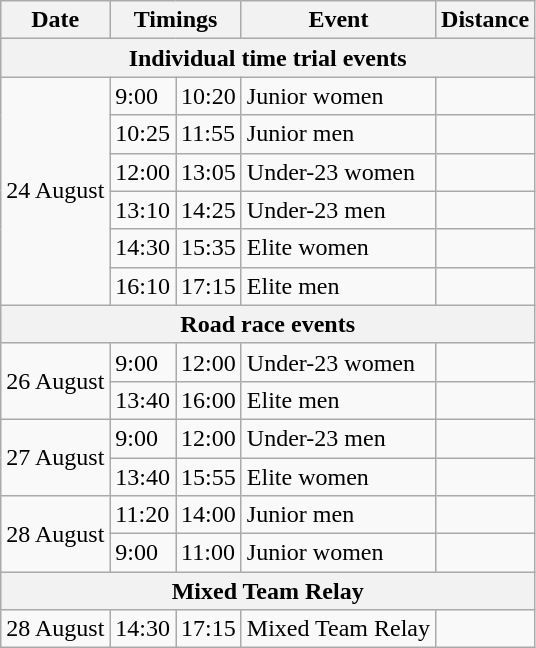<table class="wikitable">
<tr>
<th>Date</th>
<th colspan=2>Timings</th>
<th>Event</th>
<th>Distance</th>
</tr>
<tr>
<th colspan=5>Individual time trial events</th>
</tr>
<tr>
<td rowspan=6>24 August</td>
<td>9:00</td>
<td>10:20</td>
<td>Junior women</td>
<td></td>
</tr>
<tr>
<td>10:25</td>
<td>11:55</td>
<td>Junior men</td>
<td></td>
</tr>
<tr>
<td>12:00</td>
<td>13:05</td>
<td>Under-23 women</td>
<td></td>
</tr>
<tr>
<td>13:10</td>
<td>14:25</td>
<td>Under-23 men</td>
<td></td>
</tr>
<tr>
<td>14:30</td>
<td>15:35</td>
<td>Elite women</td>
<td></td>
</tr>
<tr>
<td>16:10</td>
<td>17:15</td>
<td>Elite men</td>
<td></td>
</tr>
<tr>
<th colspan=5>Road race events</th>
</tr>
<tr>
<td rowspan=2>26 August</td>
<td>9:00</td>
<td>12:00</td>
<td>Under-23 women</td>
<td></td>
</tr>
<tr>
<td>13:40</td>
<td>16:00</td>
<td>Elite men</td>
<td></td>
</tr>
<tr>
<td rowspan=2>27 August</td>
<td>9:00</td>
<td>12:00</td>
<td>Under-23 men</td>
<td></td>
</tr>
<tr>
<td>13:40</td>
<td>15:55</td>
<td>Elite women</td>
<td></td>
</tr>
<tr>
<td rowspan=2>28 August</td>
<td>11:20</td>
<td>14:00</td>
<td>Junior men</td>
<td></td>
</tr>
<tr>
<td>9:00</td>
<td>11:00</td>
<td>Junior women</td>
<td></td>
</tr>
<tr>
<th colspan=5>Mixed Team Relay</th>
</tr>
<tr>
<td>28 August</td>
<td>14:30</td>
<td>17:15</td>
<td>Mixed Team Relay</td>
<td></td>
</tr>
</table>
